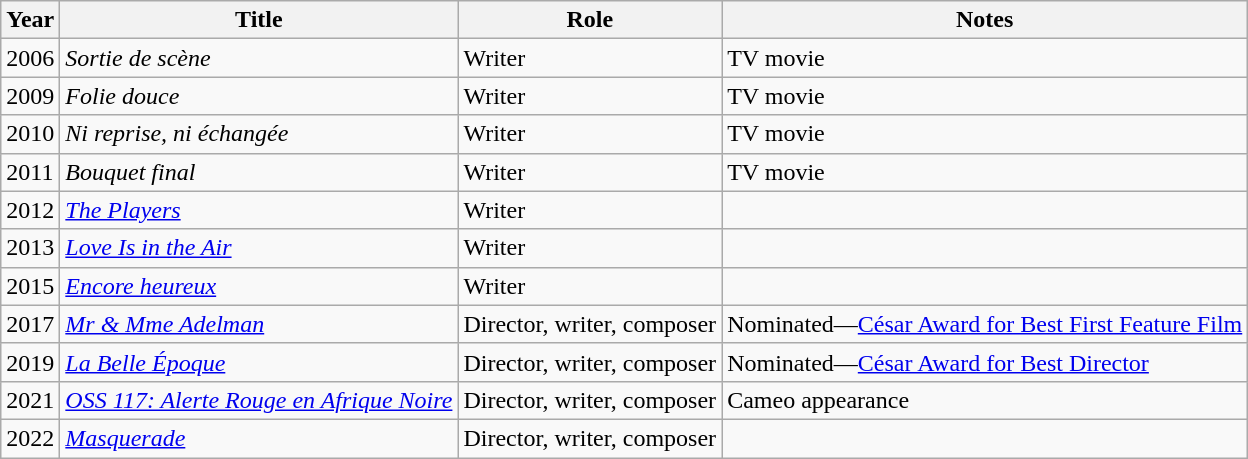<table class="wikitable sortable">
<tr>
<th>Year</th>
<th>Title</th>
<th>Role</th>
<th class="unsortable">Notes</th>
</tr>
<tr>
<td>2006</td>
<td><em>Sortie de scène</em></td>
<td>Writer</td>
<td>TV movie</td>
</tr>
<tr>
<td>2009</td>
<td><em>Folie douce</em></td>
<td>Writer</td>
<td>TV movie</td>
</tr>
<tr>
<td>2010</td>
<td><em>Ni reprise, ni échangée</em></td>
<td>Writer</td>
<td>TV movie</td>
</tr>
<tr>
<td>2011</td>
<td><em>Bouquet final</em></td>
<td>Writer</td>
<td>TV movie</td>
</tr>
<tr>
<td>2012</td>
<td><em><a href='#'>The Players</a></em></td>
<td>Writer</td>
<td></td>
</tr>
<tr>
<td>2013</td>
<td><em><a href='#'>Love Is in the Air</a></em></td>
<td>Writer</td>
<td></td>
</tr>
<tr>
<td>2015</td>
<td><em><a href='#'>Encore heureux</a></em></td>
<td>Writer</td>
<td></td>
</tr>
<tr>
<td>2017</td>
<td><em><a href='#'>Mr & Mme Adelman</a></em></td>
<td>Director, writer, composer</td>
<td>Nominated—<a href='#'>César Award for Best First Feature Film</a></td>
</tr>
<tr>
<td>2019</td>
<td><em><a href='#'>La Belle Époque</a></em></td>
<td>Director, writer, composer</td>
<td>Nominated—<a href='#'>César Award for Best Director</a></td>
</tr>
<tr>
<td>2021</td>
<td><em><a href='#'>OSS 117: Alerte Rouge en Afrique Noire</a></em></td>
<td>Director, writer, composer</td>
<td>Cameo appearance</td>
</tr>
<tr>
<td>2022</td>
<td><em><a href='#'>Masquerade</a></em></td>
<td>Director, writer, composer</td>
<td></td>
</tr>
</table>
